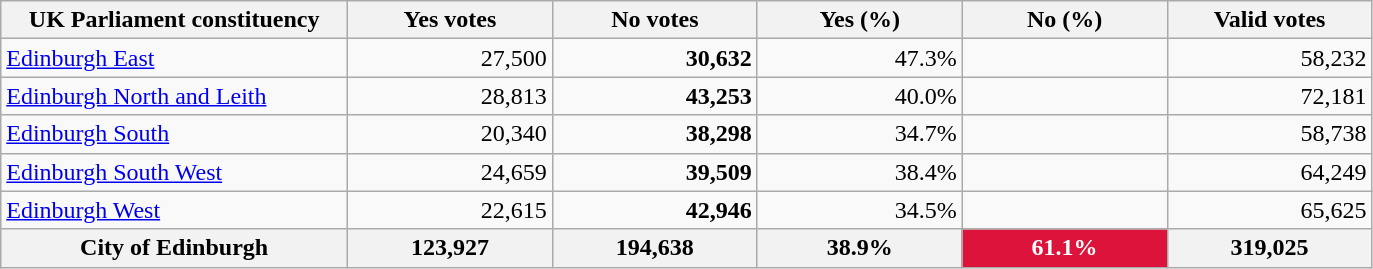<table class="wikitable sortable" style="text-align: right">
<tr>
<th scope="col" style="width:22%">UK Parliament constituency</th>
<th scope="col" style="width:13%">Yes votes</th>
<th scope="col" style="width:13%">No votes</th>
<th scope="col" style="width:13%">Yes (%)</th>
<th scope="col" style="width:13%">No (%)</th>
<th scope="col" style="width:13%">Valid votes</th>
</tr>
<tr>
<td scope="row" style="text-align:left"><a href='#'>Edinburgh East</a></td>
<td>27,500</td>
<td><strong>30,632</strong></td>
<td>47.3%</td>
<td></td>
<td>58,232</td>
</tr>
<tr>
<td scope="row" style="text-align:left"><a href='#'>Edinburgh North and Leith</a></td>
<td>28,813</td>
<td><strong>43,253</strong></td>
<td>40.0%</td>
<td></td>
<td>72,181</td>
</tr>
<tr>
<td scope="row" style="text-align:left"><a href='#'>Edinburgh South</a></td>
<td>20,340</td>
<td><strong>38,298</strong></td>
<td>34.7%</td>
<td></td>
<td>58,738</td>
</tr>
<tr>
<td scope="row" style="text-align:left"><a href='#'>Edinburgh South West</a></td>
<td>24,659</td>
<td><strong>39,509</strong></td>
<td>38.4%</td>
<td></td>
<td>64,249</td>
</tr>
<tr>
<td scope="row" style="text-align:left"><a href='#'>Edinburgh West</a></td>
<td>22,615</td>
<td><strong>42,946</strong></td>
<td>34.5%</td>
<td></td>
<td>65,625</td>
</tr>
<tr>
<th scope="row">City of Edinburgh</th>
<th>123,927</th>
<th>194,638</th>
<th>38.9%</th>
<th style="background: crimson; color: white">61.1%</th>
<th>319,025</th>
</tr>
</table>
